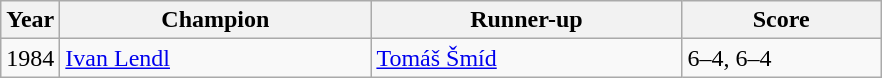<table class="wikitable">
<tr>
<th>Year</th>
<th width="200">Champion</th>
<th width="200">Runner-up</th>
<th width="125">Score</th>
</tr>
<tr>
<td>1984</td>
<td> <a href='#'>Ivan Lendl</a></td>
<td> <a href='#'>Tomáš Šmíd</a></td>
<td>6–4, 6–4</td>
</tr>
</table>
